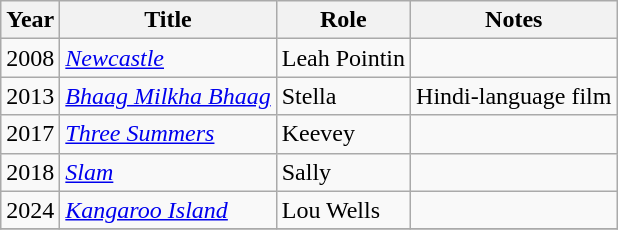<table class="wikitable">
<tr>
<th>Year</th>
<th>Title</th>
<th>Role</th>
<th>Notes</th>
</tr>
<tr>
<td>2008</td>
<td><em><a href='#'>Newcastle</a></em></td>
<td>Leah Pointin</td>
<td></td>
</tr>
<tr>
<td>2013</td>
<td><em><a href='#'>Bhaag Milkha Bhaag</a></em></td>
<td>Stella</td>
<td>Hindi-language film</td>
</tr>
<tr>
<td>2017</td>
<td><em><a href='#'>Three Summers</a></em></td>
<td>Keevey</td>
<td></td>
</tr>
<tr>
<td>2018</td>
<td><em><a href='#'>Slam</a></em></td>
<td>Sally</td>
<td></td>
</tr>
<tr>
<td>2024</td>
<td><em><a href='#'>Kangaroo Island</a></em></td>
<td>Lou Wells</td>
<td></td>
</tr>
<tr>
</tr>
</table>
